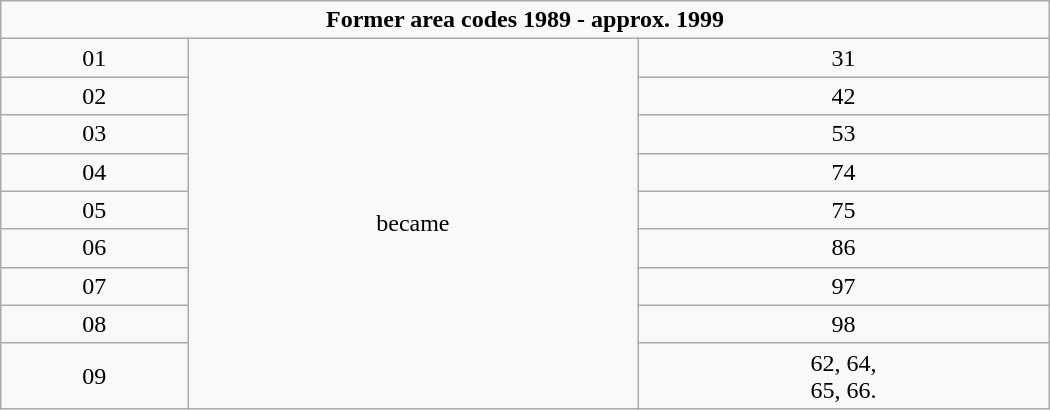<table class="wikitable" style="width: 700px; text-align: center; margin-right: auto; border: none;">
<tr>
<td colspan="3"><strong>Former area codes 1989 - approx. 1999</strong></td>
</tr>
<tr>
<td>01</td>
<td rowspan="9">became</td>
<td>31</td>
</tr>
<tr>
<td>02</td>
<td>42</td>
</tr>
<tr>
<td>03</td>
<td>53</td>
</tr>
<tr>
<td>04</td>
<td>74</td>
</tr>
<tr>
<td>05</td>
<td>75</td>
</tr>
<tr>
<td>06</td>
<td>86</td>
</tr>
<tr>
<td>07</td>
<td>97</td>
</tr>
<tr>
<td>08</td>
<td>98</td>
</tr>
<tr>
<td>09</td>
<td>62, 64,<br>65, 66.</td>
</tr>
</table>
